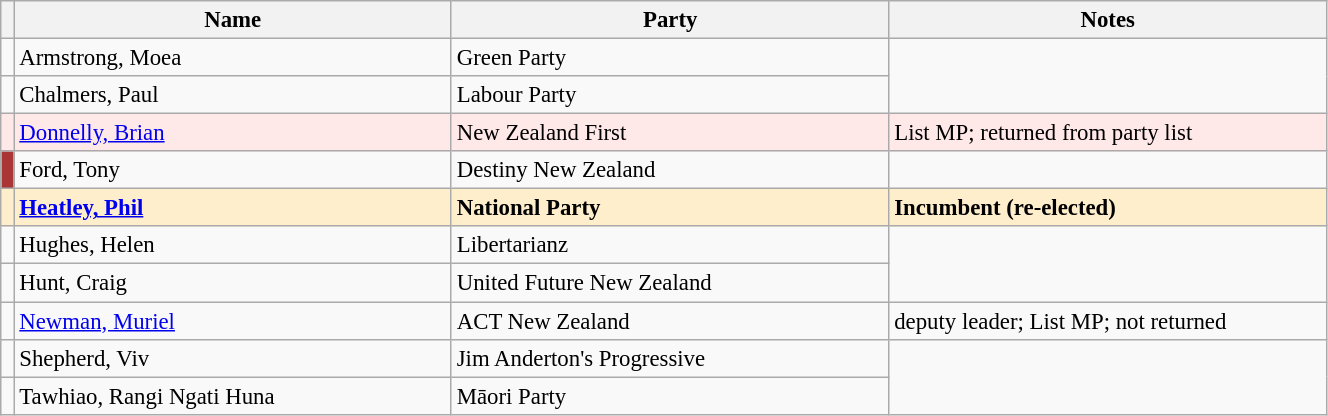<table class="wikitable" width="70%" style="font-size:95%;">
<tr>
<th width=1%></th>
<th width=33%>Name</th>
<th width=33%>Party</th>
<th width=33%>Notes</th>
</tr>
<tr -->
<td bgcolor=></td>
<td>Armstrong, Moea</td>
<td>Green Party</td>
</tr>
<tr -->
<td bgcolor=></td>
<td>Chalmers, Paul</td>
<td>Labour Party</td>
</tr>
<tr ---- bgcolor=#FFE8E8>
<td bgcolor=></td>
<td><a href='#'>Donnelly, Brian</a></td>
<td>New Zealand First</td>
<td>List MP; returned from party list</td>
</tr>
<tr -->
<td bgcolor=#aa3535></td>
<td>Ford, Tony</td>
<td>Destiny New Zealand</td>
</tr>
<tr ---- bgcolor=#FFEECC>
<td bgcolor=></td>
<td><strong><a href='#'>Heatley, Phil</a></strong></td>
<td><strong>National Party</strong></td>
<td><strong>Incumbent (re-elected)</strong></td>
</tr>
<tr -->
<td bgcolor=></td>
<td>Hughes, Helen</td>
<td>Libertarianz</td>
</tr>
<tr -->
<td bgcolor=></td>
<td>Hunt, Craig</td>
<td>United Future New Zealand</td>
</tr>
<tr -->
<td bgcolor=></td>
<td><a href='#'>Newman, Muriel</a></td>
<td>ACT New Zealand</td>
<td>deputy leader; List MP; not returned</td>
</tr>
<tr -->
<td bgcolor=></td>
<td>Shepherd, Viv</td>
<td>Jim Anderton's Progressive</td>
</tr>
<tr -->
<td bgcolor=></td>
<td>Tawhiao, Rangi Ngati Huna</td>
<td>Māori Party</td>
</tr>
</table>
